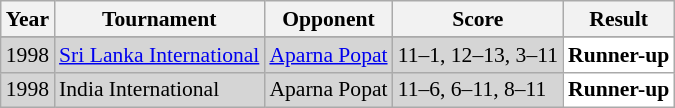<table class="sortable wikitable" style="font-size:90%;">
<tr>
<th>Year</th>
<th>Tournament</th>
<th>Opponent</th>
<th>Score</th>
<th>Result</th>
</tr>
<tr>
</tr>
<tr style="background:#D5D5D5">
<td align="center">1998</td>
<td align="left"><a href='#'>Sri Lanka International</a></td>
<td align="left"> <a href='#'>Aparna Popat</a></td>
<td align="left">11–1, 12–13, 3–11</td>
<td style="text-align:left; background:white"> <strong>Runner-up</strong></td>
</tr>
<tr style="background:#D5D5D5">
<td align="center">1998</td>
<td align="left">India International</td>
<td align="left"> Aparna Popat</td>
<td align="left">11–6, 6–11, 8–11</td>
<td style="text-align:left; background:white"> <strong>Runner-up</strong></td>
</tr>
</table>
